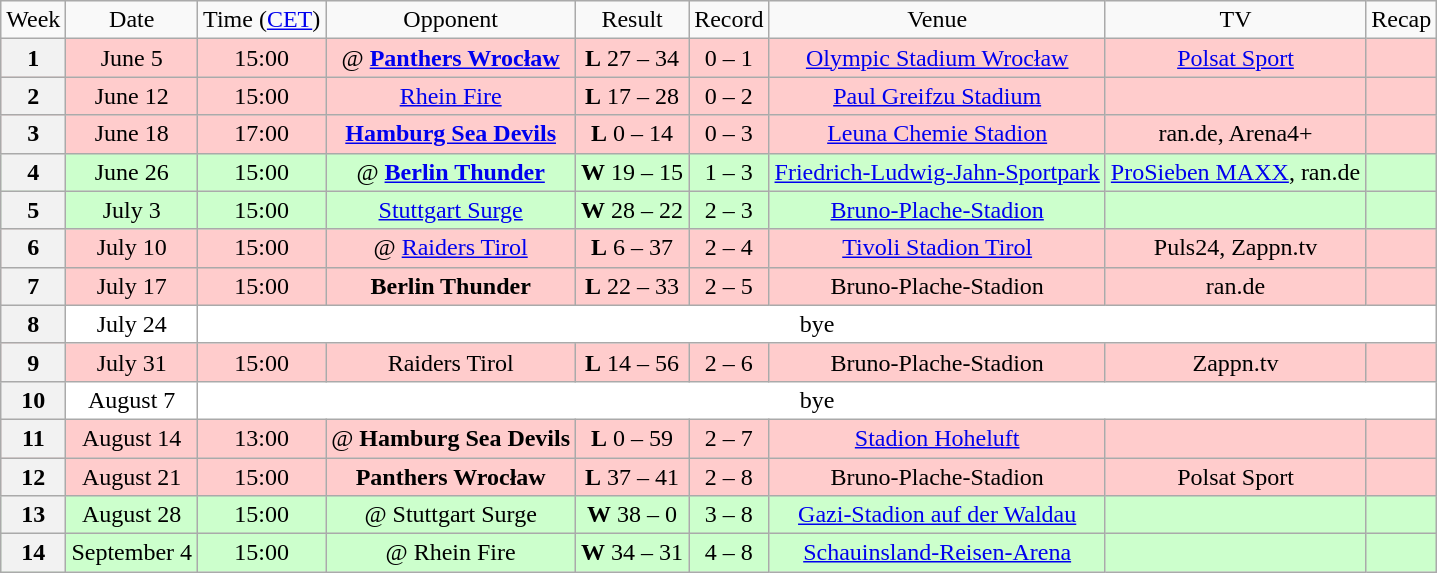<table class="wikitable" style="text-align:center">
<tr>
<td>Week</td>
<td>Date</td>
<td>Time (<a href='#'>CET</a>)</td>
<td>Opponent</td>
<td>Result</td>
<td>Record</td>
<td>Venue</td>
<td>TV</td>
<td>Recap</td>
</tr>
<tr style="background:#fcc">
<th>1</th>
<td>June 5</td>
<td>15:00</td>
<td>@ <strong><a href='#'>Panthers Wrocław</a></strong></td>
<td><strong>L</strong> 27 – 34</td>
<td>0 – 1</td>
<td><a href='#'>Olympic Stadium Wrocław</a></td>
<td><a href='#'>Polsat Sport</a></td>
<td></td>
</tr>
<tr style="background:#fcc">
<th>2</th>
<td>June 12</td>
<td>15:00</td>
<td><a href='#'>Rhein Fire</a></td>
<td><strong>L</strong> 17 – 28</td>
<td>0 – 2</td>
<td><a href='#'>Paul Greifzu Stadium</a></td>
<td></td>
<td></td>
</tr>
<tr style="background:#fcc">
<th>3</th>
<td>June 18</td>
<td>17:00</td>
<td><strong><a href='#'>Hamburg Sea Devils</a></strong></td>
<td><strong>L</strong> 0 – 14</td>
<td>0 – 3</td>
<td><a href='#'>Leuna Chemie Stadion</a></td>
<td>ran.de, Arena4+</td>
<td></td>
</tr>
<tr style="background:#cfc">
<th>4</th>
<td>June 26</td>
<td>15:00</td>
<td>@ <strong><a href='#'>Berlin Thunder</a></strong></td>
<td><strong>W</strong> 19 – 15</td>
<td>1 – 3</td>
<td><a href='#'>Friedrich-Ludwig-Jahn-Sportpark</a></td>
<td><a href='#'>ProSieben MAXX</a>, ran.de</td>
<td></td>
</tr>
<tr style="background:#cfc">
<th>5</th>
<td>July 3</td>
<td>15:00</td>
<td><a href='#'>Stuttgart Surge</a></td>
<td><strong>W</strong> 28 – 22</td>
<td>2 – 3</td>
<td><a href='#'>Bruno-Plache-Stadion</a></td>
<td></td>
<td></td>
</tr>
<tr style="background:#fcc">
<th>6</th>
<td>July 10</td>
<td>15:00</td>
<td>@ <a href='#'>Raiders Tirol</a></td>
<td><strong>L</strong> 6 – 37</td>
<td>2 – 4</td>
<td><a href='#'>Tivoli Stadion Tirol</a></td>
<td>Puls24, Zappn.tv</td>
<td></td>
</tr>
<tr style="background:#fcc">
<th>7</th>
<td>July 17</td>
<td>15:00</td>
<td><strong>Berlin Thunder</strong></td>
<td><strong>L</strong> 22 – 33</td>
<td>2 – 5</td>
<td>Bruno-Plache-Stadion</td>
<td>ran.de</td>
<td></td>
</tr>
<tr style="background:#fff">
<th>8</th>
<td>July 24</td>
<td colspan="7">bye</td>
</tr>
<tr style="background:#fcc">
<th>9</th>
<td>July 31</td>
<td>15:00</td>
<td>Raiders Tirol</td>
<td><strong>L</strong> 14 – 56</td>
<td>2 – 6</td>
<td>Bruno-Plache-Stadion</td>
<td>Zappn.tv</td>
<td></td>
</tr>
<tr style="background:#fff">
<th>10</th>
<td>August 7</td>
<td colspan="7">bye</td>
</tr>
<tr style="background:#fcc">
<th>11</th>
<td>August 14</td>
<td>13:00</td>
<td>@ <strong>Hamburg Sea Devils</strong></td>
<td><strong>L</strong> 0 – 59</td>
<td>2 – 7</td>
<td><a href='#'>Stadion Hoheluft</a></td>
<td></td>
<td></td>
</tr>
<tr style="background:#fcc">
<th>12</th>
<td>August 21</td>
<td>15:00</td>
<td><strong>Panthers Wrocław</strong></td>
<td><strong>L</strong>  37 – 41</td>
<td>2 – 8</td>
<td>Bruno-Plache-Stadion</td>
<td>Polsat Sport</td>
<td></td>
</tr>
<tr style="background:#cfc">
<th>13</th>
<td>August 28</td>
<td>15:00</td>
<td>@ Stuttgart Surge</td>
<td><strong>W</strong> 38 – 0</td>
<td>3 – 8</td>
<td><a href='#'>Gazi-Stadion auf der Waldau</a></td>
<td></td>
<td></td>
</tr>
<tr style="background:#cfc">
<th>14</th>
<td>September 4</td>
<td>15:00</td>
<td>@ Rhein Fire</td>
<td><strong>W</strong> 34 – 31</td>
<td>4 – 8</td>
<td><a href='#'>Schauinsland-Reisen-Arena</a></td>
<td></td>
<td></td>
</tr>
</table>
